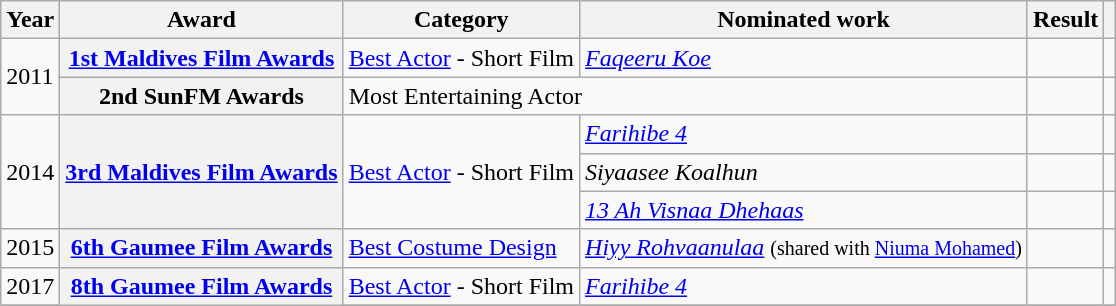<table class="wikitable plainrowheaders sortable">
<tr>
<th scope="col">Year</th>
<th scope="col">Award</th>
<th scope="col">Category</th>
<th scope="col">Nominated work</th>
<th scope="col">Result</th>
<th scope="col" class="unsortable"></th>
</tr>
<tr>
<td rowspan="2">2011</td>
<th scope="row"><a href='#'>1st Maldives Film Awards</a></th>
<td><a href='#'>Best Actor</a> - Short Film</td>
<td><em><a href='#'>Faqeeru Koe</a></em></td>
<td></td>
<td style="text-align:center;"></td>
</tr>
<tr>
<th scope="row">2nd SunFM Awards</th>
<td colspan="2">Most Entertaining Actor</td>
<td></td>
<td style="text-align:center;"></td>
</tr>
<tr>
<td rowspan="3">2014</td>
<th scope="row" rowspan="3"><a href='#'>3rd Maldives Film Awards</a></th>
<td rowspan="3"><a href='#'>Best Actor</a> - Short Film</td>
<td><em><a href='#'>Farihibe 4</a></em></td>
<td></td>
<td style="text-align:center;"></td>
</tr>
<tr>
<td><em>Siyaasee Koalhun</em></td>
<td></td>
<td style="text-align:center;"></td>
</tr>
<tr>
<td><em><a href='#'>13 Ah Visnaa Dhehaas</a></em></td>
<td></td>
<td style="text-align:center;"></td>
</tr>
<tr>
<td>2015</td>
<th scope="row"><a href='#'>6th Gaumee Film Awards</a></th>
<td><a href='#'>Best Costume Design</a></td>
<td><em><a href='#'>Hiyy Rohvaanulaa</a></em> <small>(shared with <a href='#'>Niuma Mohamed</a>)</small></td>
<td></td>
<td style="text-align:center;"></td>
</tr>
<tr>
<td>2017</td>
<th scope="row" rowspan="3"><a href='#'>8th Gaumee Film Awards</a></th>
<td><a href='#'>Best Actor</a> - Short Film</td>
<td><em><a href='#'>Farihibe 4</a></em></td>
<td></td>
<td style="text-align:center;"></td>
</tr>
<tr>
</tr>
</table>
